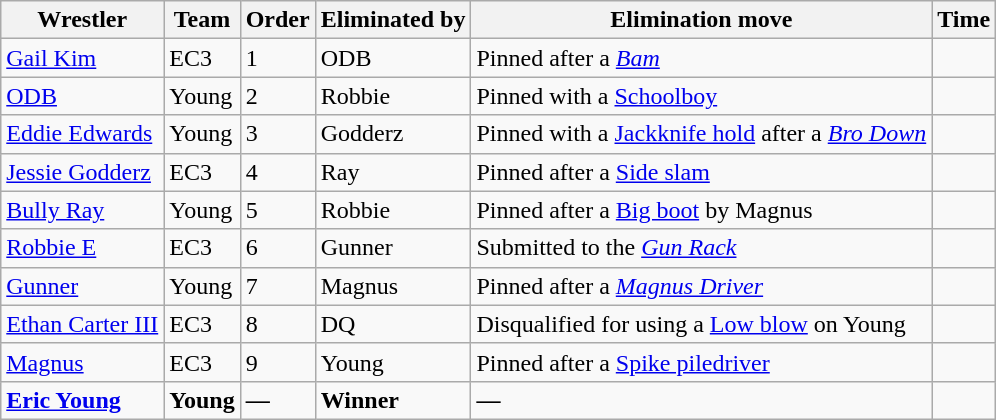<table class="wikitable" border="1">
<tr>
<th>Wrestler</th>
<th>Team</th>
<th>Order</th>
<th>Eliminated by</th>
<th>Elimination move</th>
<th>Time</th>
</tr>
<tr>
<td><a href='#'>Gail Kim</a></td>
<td>EC3</td>
<td>1</td>
<td>ODB</td>
<td>Pinned after a <em><a href='#'>Bam</a></em></td>
<td></td>
</tr>
<tr>
<td><a href='#'>ODB</a></td>
<td>Young</td>
<td>2</td>
<td>Robbie</td>
<td>Pinned with a <a href='#'>Schoolboy</a></td>
<td></td>
</tr>
<tr>
<td><a href='#'>Eddie Edwards</a></td>
<td>Young</td>
<td>3</td>
<td>Godderz</td>
<td>Pinned with a <a href='#'>Jackknife hold</a> after a <em><a href='#'>Bro Down</a></em></td>
<td></td>
</tr>
<tr>
<td><a href='#'>Jessie Godderz</a></td>
<td>EC3</td>
<td>4</td>
<td>Ray</td>
<td>Pinned after a <a href='#'>Side slam</a></td>
<td></td>
</tr>
<tr>
<td><a href='#'>Bully Ray</a></td>
<td>Young</td>
<td>5</td>
<td>Robbie</td>
<td>Pinned after a <a href='#'>Big boot</a> by Magnus</td>
<td></td>
</tr>
<tr>
<td><a href='#'>Robbie E</a></td>
<td>EC3</td>
<td>6</td>
<td>Gunner</td>
<td>Submitted to the <em><a href='#'>Gun Rack</a></em></td>
<td></td>
</tr>
<tr>
<td><a href='#'>Gunner</a></td>
<td>Young</td>
<td>7</td>
<td>Magnus</td>
<td>Pinned after a <em><a href='#'>Magnus Driver</a></em></td>
<td></td>
</tr>
<tr>
<td><a href='#'>Ethan Carter III</a></td>
<td>EC3</td>
<td>8</td>
<td>DQ</td>
<td>Disqualified for using a <a href='#'>Low blow</a> on Young</td>
<td></td>
</tr>
<tr>
<td><a href='#'>Magnus</a></td>
<td>EC3</td>
<td>9</td>
<td>Young</td>
<td>Pinned after a <a href='#'>Spike piledriver</a></td>
<td></td>
</tr>
<tr>
<td><strong><a href='#'>Eric Young</a></strong></td>
<td><strong>Young</strong></td>
<td><strong>—</strong></td>
<td><strong>Winner</strong></td>
<td><strong>—</strong></td>
<td></td>
</tr>
</table>
